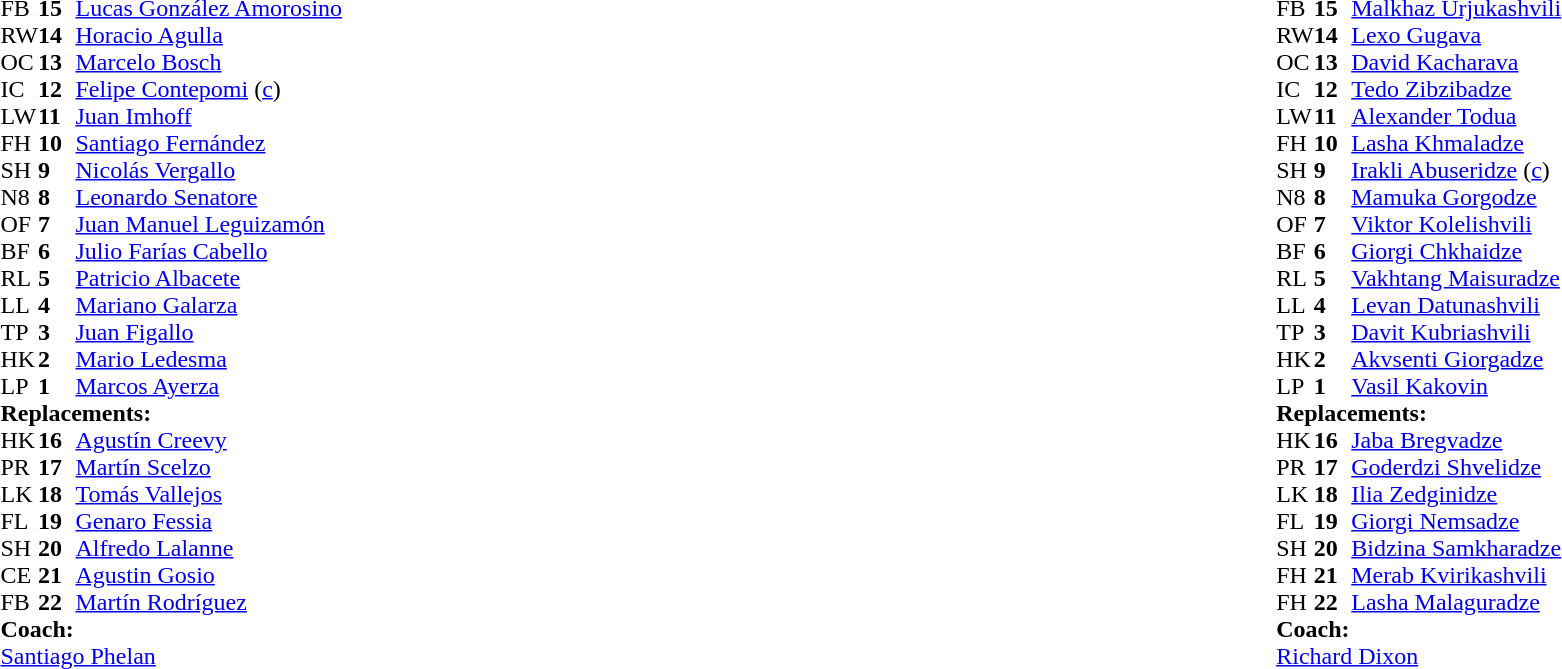<table width="100%">
<tr>
<td style="vertical-align:top" width="50%"><br><table cellspacing="0" cellpadding="0">
<tr>
<th width="25"></th>
<th width="25"></th>
</tr>
<tr>
<td>FB</td>
<td><strong>15</strong></td>
<td><a href='#'>Lucas González Amorosino</a></td>
</tr>
<tr>
<td>RW</td>
<td><strong>14</strong></td>
<td><a href='#'>Horacio Agulla</a></td>
<td></td>
<td></td>
</tr>
<tr>
<td>OC</td>
<td><strong>13</strong></td>
<td><a href='#'>Marcelo Bosch</a></td>
</tr>
<tr>
<td>IC</td>
<td><strong>12</strong></td>
<td><a href='#'>Felipe Contepomi</a> (<a href='#'>c</a>)</td>
<td></td>
<td></td>
</tr>
<tr>
<td>LW</td>
<td><strong>11</strong></td>
<td><a href='#'>Juan Imhoff</a></td>
</tr>
<tr>
<td>FH</td>
<td><strong>10</strong></td>
<td><a href='#'>Santiago Fernández</a></td>
</tr>
<tr>
<td>SH</td>
<td><strong>9</strong></td>
<td><a href='#'>Nicolás Vergallo</a></td>
<td></td>
<td></td>
</tr>
<tr>
<td>N8</td>
<td><strong>8</strong></td>
<td><a href='#'>Leonardo Senatore</a></td>
<td></td>
<td></td>
</tr>
<tr>
<td>OF</td>
<td><strong>7</strong></td>
<td><a href='#'>Juan Manuel Leguizamón</a></td>
</tr>
<tr>
<td>BF</td>
<td><strong>6</strong></td>
<td><a href='#'>Julio Farías Cabello</a></td>
</tr>
<tr>
<td>RL</td>
<td><strong>5</strong></td>
<td><a href='#'>Patricio Albacete</a></td>
</tr>
<tr>
<td>LL</td>
<td><strong>4</strong></td>
<td><a href='#'>Mariano Galarza</a></td>
<td></td>
<td></td>
</tr>
<tr>
<td>TP</td>
<td><strong>3</strong></td>
<td><a href='#'>Juan Figallo</a></td>
<td></td>
<td></td>
</tr>
<tr>
<td>HK</td>
<td><strong>2</strong></td>
<td><a href='#'>Mario Ledesma</a></td>
<td></td>
<td></td>
</tr>
<tr>
<td>LP</td>
<td><strong>1</strong></td>
<td><a href='#'>Marcos Ayerza</a></td>
</tr>
<tr>
<td colspan=3><strong>Replacements:</strong></td>
</tr>
<tr>
<td>HK</td>
<td><strong>16</strong></td>
<td><a href='#'>Agustín Creevy</a></td>
<td></td>
<td></td>
</tr>
<tr>
<td>PR</td>
<td><strong>17</strong></td>
<td><a href='#'>Martín Scelzo</a></td>
<td></td>
<td></td>
</tr>
<tr>
<td>LK</td>
<td><strong>18</strong></td>
<td><a href='#'>Tomás Vallejos</a></td>
<td></td>
<td></td>
</tr>
<tr>
<td>FL</td>
<td><strong>19</strong></td>
<td><a href='#'>Genaro Fessia</a></td>
<td></td>
<td></td>
</tr>
<tr>
<td>SH</td>
<td><strong>20</strong></td>
<td><a href='#'>Alfredo Lalanne</a></td>
<td></td>
<td></td>
</tr>
<tr>
<td>CE</td>
<td><strong>21</strong></td>
<td><a href='#'>Agustin Gosio</a></td>
<td></td>
<td></td>
</tr>
<tr>
<td>FB</td>
<td><strong>22</strong></td>
<td><a href='#'>Martín Rodríguez</a></td>
<td></td>
<td></td>
</tr>
<tr>
<td colspan=3><strong>Coach:</strong></td>
</tr>
<tr>
<td colspan="4"><a href='#'>Santiago Phelan</a></td>
</tr>
</table>
</td>
<td style="vertical-align:top"></td>
<td style="vertical-align:top" width="50%"><br><table cellspacing="0" cellpadding="0" align="center">
<tr>
<th width="25"></th>
<th width="25"></th>
</tr>
<tr>
<td>FB</td>
<td><strong>15</strong></td>
<td><a href='#'>Malkhaz Urjukashvili</a></td>
<td></td>
<td></td>
</tr>
<tr>
<td>RW</td>
<td><strong>14</strong></td>
<td><a href='#'>Lexo Gugava</a></td>
<td></td>
<td></td>
</tr>
<tr>
<td>OC</td>
<td><strong>13</strong></td>
<td><a href='#'>David Kacharava</a></td>
</tr>
<tr>
<td>IC</td>
<td><strong>12</strong></td>
<td><a href='#'>Tedo Zibzibadze</a></td>
</tr>
<tr>
<td>LW</td>
<td><strong>11</strong></td>
<td><a href='#'>Alexander Todua</a></td>
</tr>
<tr>
<td>FH</td>
<td><strong>10</strong></td>
<td><a href='#'>Lasha Khmaladze</a></td>
</tr>
<tr>
<td>SH</td>
<td><strong>9</strong></td>
<td><a href='#'>Irakli Abuseridze</a> (<a href='#'>c</a>)</td>
<td></td>
<td></td>
</tr>
<tr>
<td>N8</td>
<td><strong>8</strong></td>
<td><a href='#'>Mamuka Gorgodze</a></td>
</tr>
<tr>
<td>OF</td>
<td><strong>7</strong></td>
<td><a href='#'>Viktor Kolelishvili</a></td>
</tr>
<tr>
<td>BF</td>
<td><strong>6</strong></td>
<td><a href='#'>Giorgi Chkhaidze</a></td>
</tr>
<tr>
<td>RL</td>
<td><strong>5</strong></td>
<td><a href='#'>Vakhtang Maisuradze</a></td>
<td></td>
<td></td>
</tr>
<tr>
<td>LL</td>
<td><strong>4</strong></td>
<td><a href='#'>Levan Datunashvili</a></td>
<td></td>
<td></td>
</tr>
<tr>
<td>TP</td>
<td><strong>3</strong></td>
<td><a href='#'>Davit Kubriashvili</a></td>
<td></td>
<td></td>
<td></td>
</tr>
<tr>
<td>HK</td>
<td><strong>2</strong></td>
<td><a href='#'>Akvsenti Giorgadze</a></td>
<td></td>
<td></td>
<td></td>
</tr>
<tr>
<td>LP</td>
<td><strong>1</strong></td>
<td><a href='#'>Vasil Kakovin</a></td>
<td></td>
<td></td>
<td></td>
</tr>
<tr>
<td colspan=3><strong>Replacements:</strong></td>
</tr>
<tr>
<td>HK</td>
<td><strong>16</strong></td>
<td><a href='#'>Jaba Bregvadze</a></td>
<td></td>
<td></td>
<td></td>
</tr>
<tr>
<td>PR</td>
<td><strong>17</strong></td>
<td><a href='#'>Goderdzi Shvelidze</a></td>
<td></td>
<td></td>
</tr>
<tr>
<td>LK</td>
<td><strong>18</strong></td>
<td><a href='#'>Ilia Zedginidze</a></td>
<td></td>
<td></td>
</tr>
<tr>
<td>FL</td>
<td><strong>19</strong></td>
<td><a href='#'>Giorgi Nemsadze</a></td>
<td></td>
<td></td>
</tr>
<tr>
<td>SH</td>
<td><strong>20</strong></td>
<td><a href='#'>Bidzina Samkharadze</a></td>
<td></td>
<td></td>
</tr>
<tr>
<td>FH</td>
<td><strong>21</strong></td>
<td><a href='#'>Merab Kvirikashvili</a></td>
<td></td>
<td></td>
</tr>
<tr>
<td>FH</td>
<td><strong>22</strong></td>
<td><a href='#'>Lasha Malaguradze</a></td>
<td></td>
<td></td>
</tr>
<tr>
<td colspan=3><strong>Coach:</strong></td>
</tr>
<tr>
<td colspan="4"> <a href='#'>Richard Dixon</a></td>
</tr>
</table>
</td>
</tr>
</table>
